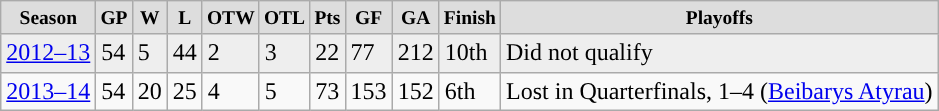<table class="wikitable">
<tr style="text-align:center; font-size:small; background:#ddd; padding:5px;"|>
<td><strong>Season</strong></td>
<td><strong>GP</strong></td>
<td><strong>W</strong></td>
<td><strong>L</strong></td>
<td><strong>OTW</strong></td>
<td><strong>OTL</strong></td>
<td><strong>Pts</strong></td>
<td><strong>GF</strong></td>
<td><strong>GA</strong></td>
<td><strong>Finish</strong></td>
<td><strong>Playoffs</strong></td>
</tr>
<tr style="background:#eee;">
<td><a href='#'>2012–13</a></td>
<td>54</td>
<td>5</td>
<td>44</td>
<td>2</td>
<td>3</td>
<td>22</td>
<td>77</td>
<td>212</td>
<td>10th</td>
<td>Did not qualify</td>
</tr>
<tr>
<td><a href='#'>2013–14</a></td>
<td>54</td>
<td>20</td>
<td>25</td>
<td>4</td>
<td>5</td>
<td>73</td>
<td>153</td>
<td>152</td>
<td>6th</td>
<td>Lost in Quarterfinals, 1–4 (<a href='#'>Beibarys Atyrau</a>)</td>
</tr>
</table>
